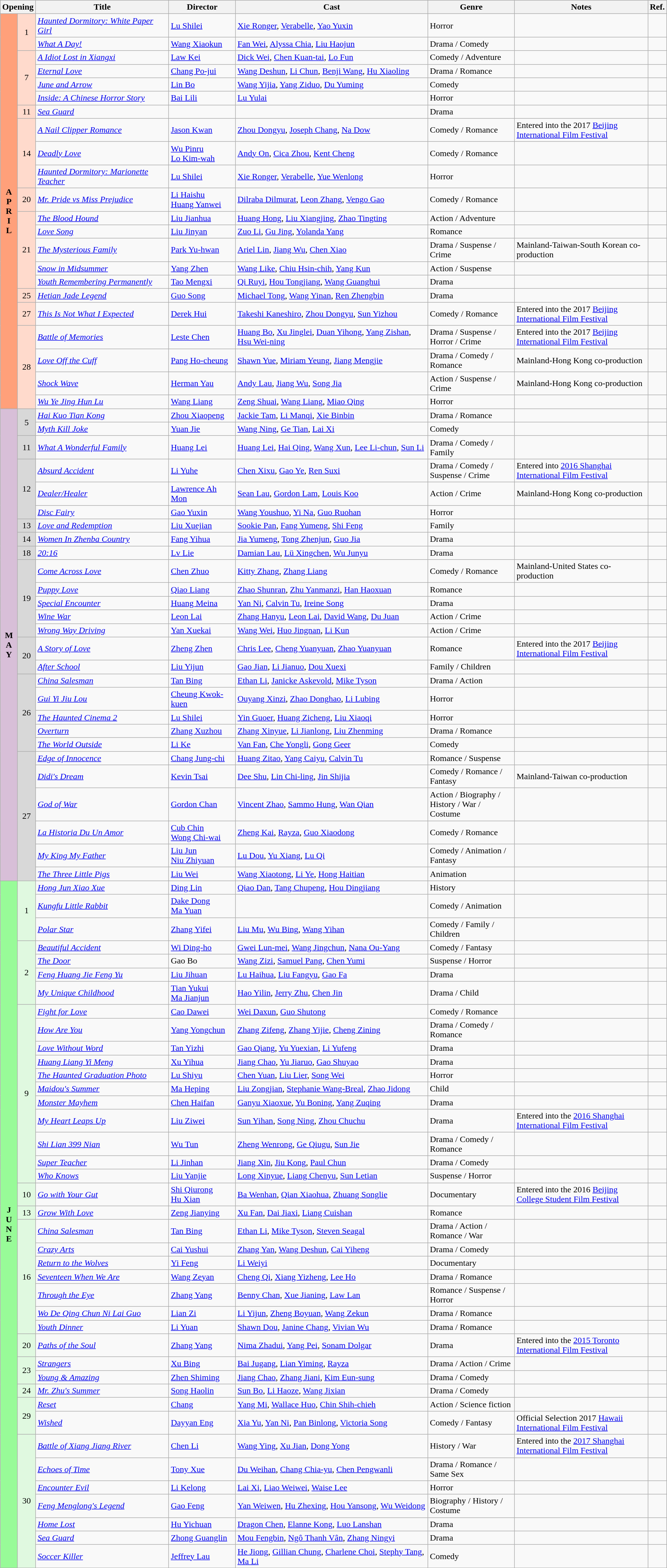<table class="wikitable">
<tr>
<th colspan="2">Opening</th>
<th style="width:20%;">Title</th>
<th style="width:10%;">Director</th>
<th>Cast</th>
<th style="width:13%">Genre</th>
<th style="width:20%">Notes</th>
<th>Ref.</th>
</tr>
<tr>
<th rowspan=22 style="text-align:center; background:#ffa07a; textcolor:#000;">A<br>P<br>R<br>I<br>L</th>
<td rowspan=2 style="text-align:center; background:#ffdacc; textcolor:#000;">1</td>
<td><em><a href='#'>Haunted Dormitory: White Paper Girl</a></em></td>
<td><a href='#'>Lu Shilei</a></td>
<td><a href='#'>Xie Ronger</a>, <a href='#'>Verabelle</a>, <a href='#'>Yao Yuxin</a></td>
<td>Horror</td>
<td></td>
<td style="text-align:center;"></td>
</tr>
<tr>
<td><em><a href='#'>What A Day!</a></em></td>
<td><a href='#'>Wang Xiaokun</a></td>
<td><a href='#'>Fan Wei</a>, <a href='#'>Alyssa Chia</a>, <a href='#'>Liu Haojun</a></td>
<td>Drama / Comedy</td>
<td></td>
<td style="text-align:center;"></td>
</tr>
<tr>
<td rowspan=4 style="text-align:center; background:#ffdacc; textcolor:#000;">7</td>
<td><em><a href='#'>A Idiot Lost in Xiangxi</a></em></td>
<td><a href='#'>Law Kei</a></td>
<td><a href='#'>Dick Wei</a>, <a href='#'>Chen Kuan-tai</a>, <a href='#'>Lo Fun</a></td>
<td>Comedy / Adventure</td>
<td></td>
<td style="text-align:center;"></td>
</tr>
<tr>
<td><em><a href='#'>Eternal Love</a></em></td>
<td><a href='#'>Chang Po-jui</a></td>
<td><a href='#'>Wang Deshun</a>, <a href='#'>Li Chun</a>, <a href='#'>Benji Wang</a>, <a href='#'>Hu Xiaoling</a></td>
<td>Drama / Romance</td>
<td></td>
<td style="text-align:center;"></td>
</tr>
<tr>
<td><em><a href='#'>June and Arrow</a></em></td>
<td><a href='#'>Lin Bo</a></td>
<td><a href='#'>Wang Yijia</a>, <a href='#'>Yang Ziduo</a>, <a href='#'>Du Yuming</a></td>
<td>Comedy</td>
<td></td>
<td style="text-align:center;"></td>
</tr>
<tr>
<td><em><a href='#'>Inside: A Chinese Horror Story</a></em></td>
<td><a href='#'>Bai Lili</a></td>
<td><a href='#'>Lu Yulai</a></td>
<td>Horror</td>
<td></td>
<td style="text-align:center;"></td>
</tr>
<tr>
<td rowspan=1 style="text-align:center; background:#ffdacc; textcolor:#000;">11</td>
<td><em><a href='#'>Sea Guard</a></em></td>
<td></td>
<td></td>
<td>Drama</td>
<td></td>
<td style="text-align:center;"></td>
</tr>
<tr>
<td rowspan=3 style="text-align:center; background:#ffdacc; textcolor:#000;">14</td>
<td><em><a href='#'>A Nail Clipper Romance</a></em></td>
<td><a href='#'>Jason Kwan</a></td>
<td><a href='#'>Zhou Dongyu</a>, <a href='#'>Joseph Chang</a>, <a href='#'>Na Dow</a></td>
<td>Comedy / Romance</td>
<td>Entered into the 2017 <a href='#'>Beijing International Film Festival</a></td>
<td style="text-align:center;"></td>
</tr>
<tr>
<td><em><a href='#'>Deadly Love</a></em></td>
<td><a href='#'>Wu Pinru</a> <br> <a href='#'>Lo Kim-wah</a></td>
<td><a href='#'>Andy On</a>, <a href='#'>Cica Zhou</a>, <a href='#'>Kent Cheng</a></td>
<td>Comedy / Romance</td>
<td></td>
<td style="text-align:center;"></td>
</tr>
<tr>
<td><em><a href='#'>Haunted Dormitory: Marionette Teacher</a></em></td>
<td><a href='#'>Lu Shilei</a></td>
<td><a href='#'>Xie Ronger</a>, <a href='#'>Verabelle</a>, <a href='#'>Yue Wenlong</a></td>
<td>Horror</td>
<td></td>
<td style="text-align:center;"></td>
</tr>
<tr>
<td rowspan=1 style="text-align:center; background:#ffdacc; textcolor:#000;">20</td>
<td><em><a href='#'>Mr. Pride vs Miss Prejudice</a></em></td>
<td><a href='#'>Li Haishu</a> <br> <a href='#'>Huang Yanwei</a></td>
<td><a href='#'>Dilraba Dilmurat</a>, <a href='#'>Leon Zhang</a>, <a href='#'>Vengo Gao</a></td>
<td>Comedy / Romance</td>
<td></td>
<td style="text-align:center;"></td>
</tr>
<tr>
<td rowspan=5 style="text-align:center; background:#ffdacc; textcolor:#000;">21</td>
<td><em><a href='#'>The Blood Hound</a></em></td>
<td><a href='#'>Liu Jianhua</a></td>
<td><a href='#'>Huang Hong</a>, <a href='#'>Liu Xiangjing</a>, <a href='#'>Zhao Tingting</a></td>
<td>Action / Adventure</td>
<td></td>
<td style="text-align:center;"></td>
</tr>
<tr>
<td><em><a href='#'>Love Song</a></em></td>
<td><a href='#'>Liu Jinyan</a></td>
<td><a href='#'>Zuo Li</a>, <a href='#'>Gu Jing</a>, <a href='#'>Yolanda Yang</a></td>
<td>Romance</td>
<td></td>
<td style="text-align:center;"></td>
</tr>
<tr>
<td><em><a href='#'>The Mysterious Family</a></em></td>
<td><a href='#'>Park Yu-hwan</a></td>
<td><a href='#'>Ariel Lin</a>, <a href='#'>Jiang Wu</a>, <a href='#'>Chen Xiao</a></td>
<td>Drama / Suspense / Crime</td>
<td>Mainland-Taiwan-South Korean co-production</td>
<td style="text-align:center;"></td>
</tr>
<tr>
<td><em><a href='#'>Snow in Midsummer</a></em></td>
<td><a href='#'>Yang Zhen</a></td>
<td><a href='#'>Wang Like</a>, <a href='#'>Chiu Hsin-chih</a>, <a href='#'>Yang Kun</a></td>
<td>Action / Suspense</td>
<td></td>
<td style="text-align:center;"></td>
</tr>
<tr>
<td><em><a href='#'>Youth Remembering Permanently</a></em></td>
<td><a href='#'>Tao Mengxi</a></td>
<td><a href='#'>Qi Ruyi</a>, <a href='#'>Hou Tongjiang</a>, <a href='#'>Wang Guanghui</a></td>
<td>Drama</td>
<td></td>
<td style="text-align:center;"></td>
</tr>
<tr>
<td rowspan=1 style="text-align:center; background:#ffdacc; textcolor:#000;">25</td>
<td><em><a href='#'>Hetian Jade Legend</a></em></td>
<td><a href='#'>Guo Song</a></td>
<td><a href='#'>Michael Tong</a>, <a href='#'>Wang Yinan</a>, <a href='#'>Ren Zhengbin</a></td>
<td>Drama</td>
<td></td>
<td style="text-align:center;"></td>
</tr>
<tr>
<td rowspan=1 style="text-align:center; background:#ffdacc; textcolor:#000;">27</td>
<td><em><a href='#'>This Is Not What I Expected</a></em></td>
<td><a href='#'>Derek Hui</a></td>
<td><a href='#'>Takeshi Kaneshiro</a>, <a href='#'>Zhou Dongyu</a>, <a href='#'>Sun Yizhou</a></td>
<td>Comedy / Romance</td>
<td>Entered into the 2017 <a href='#'>Beijing International Film Festival</a></td>
<td style="text-align:center;"></td>
</tr>
<tr>
<td rowspan=4 style="text-align:center; background:#ffdacc; textcolor:#000;">28</td>
<td><em><a href='#'>Battle of Memories</a></em></td>
<td><a href='#'>Leste Chen</a></td>
<td><a href='#'>Huang Bo</a>, <a href='#'>Xu Jinglei</a>, <a href='#'>Duan Yihong</a>, <a href='#'>Yang Zishan</a>, <a href='#'>Hsu Wei-ning</a></td>
<td>Drama / Suspense / Horror / Crime</td>
<td>Entered into the 2017 <a href='#'>Beijing International Film Festival</a></td>
<td style="text-align:center;"></td>
</tr>
<tr>
<td><em><a href='#'>Love Off the Cuff</a></em></td>
<td><a href='#'>Pang Ho-cheung</a></td>
<td><a href='#'>Shawn Yue</a>, <a href='#'>Miriam Yeung</a>, <a href='#'>Jiang Mengjie</a></td>
<td>Drama / Comedy / Romance</td>
<td>Mainland-Hong Kong co-production</td>
<td style="text-align:center;"></td>
</tr>
<tr>
<td><em><a href='#'>Shock Wave</a></em></td>
<td><a href='#'>Herman Yau</a></td>
<td><a href='#'>Andy Lau</a>, <a href='#'>Jiang Wu</a>, <a href='#'>Song Jia</a></td>
<td>Action / Suspense / Crime</td>
<td>Mainland-Hong Kong co-production</td>
<td style="text-align:center;"></td>
</tr>
<tr>
<td><em><a href='#'>Wu Ye Jing Hun Lu</a></em></td>
<td><a href='#'>Wang Liang</a></td>
<td><a href='#'>Zeng Shuai</a>, <a href='#'>Wang Liang</a>, <a href='#'>Miao Qing</a></td>
<td>Horror</td>
<td></td>
<td style="text-align:center;"></td>
</tr>
<tr>
<td rowspan=27 style="text-align:center; background:thistle; textcolor:#000;"><strong>M<br>A<br>Y</strong></td>
<td rowspan=2 style="text-align:center; background:#d8d8d8; textcolor:#000;">5</td>
<td><em><a href='#'>Hai Kuo Tian Kong</a></em></td>
<td><a href='#'>Zhou Xiaopeng</a></td>
<td><a href='#'>Jackie Tam</a>, <a href='#'>Li Manqi</a>, <a href='#'>Xie Binbin</a></td>
<td>Drama / Romance</td>
<td></td>
<td style="text-align:center;"></td>
</tr>
<tr>
<td><em><a href='#'>Myth Kill Joke</a></em></td>
<td><a href='#'>Yuan Jie</a></td>
<td><a href='#'>Wang Ning</a>, <a href='#'>Ge Tian</a>, <a href='#'>Lai Xi</a></td>
<td>Comedy</td>
<td></td>
<td style="text-align:center;"></td>
</tr>
<tr>
<td rowspan=1 style="text-align:center; background:#d8d8d8; textcolor:#000;">11</td>
<td><em><a href='#'>What A Wonderful Family</a></em></td>
<td><a href='#'>Huang Lei</a></td>
<td><a href='#'>Huang Lei</a>, <a href='#'>Hai Qing</a>, <a href='#'>Wang Xun</a>, <a href='#'>Lee Li-chun</a>, <a href='#'>Sun Li</a></td>
<td>Drama / Comedy / Family</td>
<td></td>
<td style="text-align:center;"></td>
</tr>
<tr>
<td rowspan=3 style="text-align:center; background:#d8d8d8; textcolor:#000;">12</td>
<td><em><a href='#'>Absurd Accident</a></em></td>
<td><a href='#'>Li Yuhe</a></td>
<td><a href='#'>Chen Xixu</a>, <a href='#'>Gao Ye</a>, <a href='#'>Ren Suxi</a></td>
<td>Drama / Comedy / Suspense / Crime</td>
<td>Entered into <a href='#'>2016 Shanghai International Film Festival</a></td>
<td style="text-align:center;"></td>
</tr>
<tr>
<td><em><a href='#'>Dealer/Healer</a></em></td>
<td><a href='#'>Lawrence Ah Mon</a></td>
<td><a href='#'>Sean Lau</a>, <a href='#'>Gordon Lam</a>, <a href='#'>Louis Koo</a></td>
<td>Action / Crime</td>
<td>Mainland-Hong Kong co-production</td>
<td style="text-align:center;"></td>
</tr>
<tr>
<td><em><a href='#'>Disc Fairy</a></em></td>
<td><a href='#'>Gao Yuxin</a></td>
<td><a href='#'>Wang Youshuo</a>, <a href='#'>Yi Na</a>, <a href='#'>Guo Ruohan</a></td>
<td>Horror</td>
<td></td>
<td style="text-align:center;"></td>
</tr>
<tr>
<td rowspan=1 style="text-align:center; background:#d8d8d8; textcolor:#000;">13</td>
<td><em><a href='#'>Love and Redemption</a></em></td>
<td><a href='#'>Liu Xuejian</a></td>
<td><a href='#'>Sookie Pan</a>, <a href='#'>Fang Yumeng</a>, <a href='#'>Shi Feng</a></td>
<td>Family</td>
<td></td>
<td style="text-align:center;"></td>
</tr>
<tr>
<td rowspan=1 style="text-align:center; background:#d8d8d8; textcolor:#000;">14</td>
<td><em><a href='#'>Women In Zhenba Country</a></em></td>
<td><a href='#'>Fang Yihua</a></td>
<td><a href='#'>Jia Yumeng</a>, <a href='#'>Tong Zhenjun</a>, <a href='#'>Guo Jia</a></td>
<td>Drama</td>
<td></td>
<td style="text-align:center;"></td>
</tr>
<tr>
<td rowspan=1 style="text-align:center; background:#d8d8d8; textcolor:#000;">18</td>
<td><em><a href='#'>20:16</a></em></td>
<td><a href='#'>Lv Lie</a></td>
<td><a href='#'>Damian Lau</a>, <a href='#'>Lü Xingchen</a>, <a href='#'>Wu Junyu</a></td>
<td>Drama</td>
<td></td>
<td style="text-align:center;"></td>
</tr>
<tr>
<td rowspan=5 style="text-align:center; background:#d8d8d8; textcolor:#000;">19</td>
<td><em><a href='#'>Come Across Love</a></em></td>
<td><a href='#'>Chen Zhuo</a></td>
<td><a href='#'>Kitty Zhang</a>, <a href='#'>Zhang Liang</a></td>
<td>Comedy / Romance</td>
<td>Mainland-United States co-production</td>
<td style="text-align:center;"></td>
</tr>
<tr>
<td><em><a href='#'>Puppy Love</a></em></td>
<td><a href='#'>Qiao Liang</a></td>
<td><a href='#'>Zhao Shunran</a>, <a href='#'>Zhu Yanmanzi</a>, <a href='#'>Han Haoxuan</a></td>
<td>Romance</td>
<td></td>
<td style="text-align:center;"></td>
</tr>
<tr>
<td><em><a href='#'>Special Encounter</a></em></td>
<td><a href='#'>Huang Meina</a></td>
<td><a href='#'>Yan Ni</a>, <a href='#'>Calvin Tu</a>, <a href='#'>Ireine Song</a></td>
<td>Drama</td>
<td></td>
<td style="text-align:center;"></td>
</tr>
<tr>
<td><em><a href='#'>Wine War</a></em></td>
<td><a href='#'>Leon Lai</a></td>
<td><a href='#'>Zhang Hanyu</a>, <a href='#'>Leon Lai</a>, <a href='#'>David Wang</a>, <a href='#'>Du Juan</a></td>
<td>Action / Crime</td>
<td></td>
<td style="text-align:center;"></td>
</tr>
<tr>
<td><em><a href='#'>Wrong Way Driving</a></em></td>
<td><a href='#'>Yan Xuekai</a></td>
<td><a href='#'>Wang Wei</a>, <a href='#'>Huo Jingnan</a>, <a href='#'>Li Kun</a></td>
<td>Action / Crime</td>
<td></td>
<td style="text-align:center;"></td>
</tr>
<tr>
<td rowspan=2 style="text-align:center; background:#d8d8d8; textcolor:#000;">20</td>
<td><em><a href='#'>A Story of Love</a></em></td>
<td><a href='#'>Zheng Zhen</a></td>
<td><a href='#'>Chris Lee</a>, <a href='#'>Cheng Yuanyuan</a>, <a href='#'>Zhao Yuanyuan</a></td>
<td>Romance</td>
<td>Entered into the 2017 <a href='#'>Beijing International Film Festival</a></td>
<td style="text-align:center;"></td>
</tr>
<tr>
<td><em><a href='#'>After School</a></em></td>
<td><a href='#'>Liu Yijun</a></td>
<td><a href='#'>Gao Jian</a>, <a href='#'>Li Jianuo</a>, <a href='#'>Dou Xuexi</a></td>
<td>Family / Children</td>
<td></td>
<td style="text-align:center;"></td>
</tr>
<tr>
<td rowspan=5 style="text-align:center; background:#d8d8d8; textcolor:#000;">26</td>
<td><em><a href='#'>China Salesman</a></em></td>
<td><a href='#'>Tan Bing</a></td>
<td><a href='#'>Ethan Li</a>, <a href='#'>Janicke Askevold</a>, <a href='#'>Mike Tyson</a></td>
<td>Drama / Action</td>
<td></td>
<td style="text-align:center;"></td>
</tr>
<tr>
<td><em><a href='#'>Gui Yi Jiu Lou</a></em></td>
<td><a href='#'>Cheung Kwok-kuen</a></td>
<td><a href='#'>Ouyang Xinzi</a>, <a href='#'>Zhao Donghao</a>, <a href='#'>Li Lubing</a></td>
<td>Horror</td>
<td></td>
<td style="text-align:center;"></td>
</tr>
<tr>
<td><em><a href='#'>The Haunted Cinema 2</a></em></td>
<td><a href='#'>Lu Shilei</a></td>
<td><a href='#'>Yin Guoer</a>, <a href='#'>Huang Zicheng</a>, <a href='#'>Liu Xiaoqi</a></td>
<td>Horror</td>
<td></td>
<td style="text-align:center;"></td>
</tr>
<tr>
<td><em><a href='#'>Overturn</a></em></td>
<td><a href='#'>Zhang Xuzhou</a></td>
<td><a href='#'>Zhang Xinyue</a>, <a href='#'>Li Jianlong</a>, <a href='#'>Liu Zhenming</a></td>
<td>Drama / Romance</td>
<td></td>
<td style="text-align:center;"></td>
</tr>
<tr>
<td><em><a href='#'>The World Outside</a></em></td>
<td><a href='#'>Li Ke</a></td>
<td><a href='#'>Van Fan</a>, <a href='#'>Che Yongli</a>, <a href='#'>Gong Geer</a></td>
<td>Comedy</td>
<td></td>
<td style="text-align:center;"></td>
</tr>
<tr>
<td rowspan=6 style="text-align:center; background:#d8d8d8; textcolor:#000;">27</td>
<td><em><a href='#'>Edge of Innocence</a></em></td>
<td><a href='#'>Chang Jung-chi</a></td>
<td><a href='#'>Huang Zitao</a>, <a href='#'>Yang Caiyu</a>, <a href='#'>Calvin Tu</a></td>
<td>Romance / Suspense</td>
<td></td>
<td style="text-align:center;"></td>
</tr>
<tr>
<td><em><a href='#'>Didi's Dream</a></em></td>
<td><a href='#'>Kevin Tsai</a></td>
<td><a href='#'>Dee Shu</a>, <a href='#'>Lin Chi-ling</a>, <a href='#'>Jin Shijia</a></td>
<td>Comedy / Romance / Fantasy</td>
<td>Mainland-Taiwan co-production</td>
<td style="text-align:center;"></td>
</tr>
<tr>
<td><em><a href='#'>God of War</a></em></td>
<td><a href='#'>Gordon Chan</a></td>
<td><a href='#'>Vincent Zhao</a>, <a href='#'>Sammo Hung</a>, <a href='#'>Wan Qian</a></td>
<td>Action / Biography / History / War / Costume</td>
<td></td>
<td style="text-align:center;"></td>
</tr>
<tr>
<td><em><a href='#'>La Historia Du Un Amor</a></em></td>
<td><a href='#'>Cub Chin</a> <br> <a href='#'>Wong Chi-wai</a></td>
<td><a href='#'>Zheng Kai</a>, <a href='#'>Rayza</a>, <a href='#'>Guo Xiaodong</a></td>
<td>Comedy / Romance</td>
<td></td>
<td style="text-align:center;"></td>
</tr>
<tr>
<td><em><a href='#'>My King My Father</a></em></td>
<td><a href='#'>Liu Jun</a> <br> <a href='#'>Niu Zhiyuan</a></td>
<td><a href='#'>Lu Dou</a>, <a href='#'>Yu Xiang</a>, <a href='#'>Lu Qi</a></td>
<td>Comedy / Animation / Fantasy</td>
<td></td>
<td style="text-align:center;"></td>
</tr>
<tr>
<td><em><a href='#'>The Three Little Pigs</a></em></td>
<td><a href='#'>Liu Wei</a></td>
<td><a href='#'>Wang Xiaotong</a>, <a href='#'>Li Ye</a>, <a href='#'>Hong Haitian</a></td>
<td>Animation</td>
<td></td>
<td style="text-align:center;"></td>
</tr>
<tr>
<td rowspan=40 style="text-align:center; background:#98fb98; textcolor:#000;"><strong>J<br>U<br>N<br>E</strong></td>
<td rowspan=3 style="text-align:center; background:#e0f9e0;">1</td>
<td><em><a href='#'>Hong Jun Xiao Xue</a></em></td>
<td><a href='#'>Ding Lin</a></td>
<td><a href='#'>Qiao Dan</a>, <a href='#'>Tang Chupeng</a>, <a href='#'>Hou Dingjiang</a></td>
<td>History</td>
<td></td>
<td style="text-align:center;"></td>
</tr>
<tr>
<td><em><a href='#'>Kungfu Little Rabbit</a></em></td>
<td><a href='#'>Dake Dong</a> <br> <a href='#'>Ma Yuan</a></td>
<td></td>
<td>Comedy / Animation</td>
<td></td>
<td style="text-align:center;"></td>
</tr>
<tr>
<td><em><a href='#'>Polar Star</a></em></td>
<td><a href='#'>Zhang Yifei</a></td>
<td><a href='#'>Liu Mu</a>, <a href='#'>Wu Bing</a>, <a href='#'>Wang Yihan</a></td>
<td>Comedy / Family / Children</td>
<td></td>
<td style="text-align:center;"></td>
</tr>
<tr>
<td rowspan=4 style="text-align:center; background:#e0f9e0;">2</td>
<td><em><a href='#'>Beautiful Accident</a></em></td>
<td><a href='#'>Wi Ding-ho</a></td>
<td><a href='#'>Gwei Lun-mei</a>, <a href='#'>Wang Jingchun</a>, <a href='#'>Nana Ou-Yang</a></td>
<td>Comedy / Fantasy</td>
<td></td>
<td style="text-align:center;"></td>
</tr>
<tr>
<td><em><a href='#'>The Door</a></em></td>
<td>Gao Bo</td>
<td><a href='#'>Wang Zizi</a>, <a href='#'>Samuel Pang</a>, <a href='#'>Chen Yumi</a></td>
<td>Suspense / Horror</td>
<td></td>
<td style="text-align:center;"></td>
</tr>
<tr>
<td><em><a href='#'>Feng Huang Jie Feng Yu</a></em></td>
<td><a href='#'>Liu Jihuan</a></td>
<td><a href='#'>Lu Haihua</a>, <a href='#'>Liu Fangyu</a>, <a href='#'>Gao Fa</a></td>
<td>Drama</td>
<td></td>
<td style="text-align:center;"></td>
</tr>
<tr>
<td><em><a href='#'>My Unique Childhood</a></em></td>
<td><a href='#'>Tian Yukui</a> <br> <a href='#'>Ma Jianjun</a></td>
<td><a href='#'>Hao Yilin</a>, <a href='#'>Jerry Zhu</a>, <a href='#'>Chen Jin</a></td>
<td>Drama / Child</td>
<td></td>
<td style="text-align:center;"></td>
</tr>
<tr>
<td rowspan=11 style="text-align:center; background:#e0f9e0;">9</td>
<td><em><a href='#'>Fight for Love</a></em></td>
<td><a href='#'>Cao Dawei</a></td>
<td><a href='#'>Wei Daxun</a>, <a href='#'>Guo Shutong</a></td>
<td>Comedy / Romance</td>
<td></td>
<td style="text-align:center;"></td>
</tr>
<tr>
<td><em><a href='#'>How Are You</a></em></td>
<td><a href='#'>Yang Yongchun</a></td>
<td><a href='#'>Zhang Zifeng</a>, <a href='#'>Zhang Yijie</a>, <a href='#'>Cheng Zining</a></td>
<td>Drama / Comedy / Romance</td>
<td></td>
<td style="text-align:center;"></td>
</tr>
<tr>
<td><em><a href='#'>Love Without Word</a></em></td>
<td><a href='#'>Tan Yizhi</a></td>
<td><a href='#'>Gao Qiang</a>, <a href='#'>Yu Yuexian</a>, <a href='#'>Li Yufeng</a></td>
<td>Drama</td>
<td></td>
<td style="text-align:center;"></td>
</tr>
<tr>
<td><em><a href='#'>Huang Liang Yi Meng</a></em></td>
<td><a href='#'>Xu Yihua</a></td>
<td><a href='#'>Jiang Chao</a>, <a href='#'>Yu Jiaruo</a>, <a href='#'>Gao Shuyao</a></td>
<td>Drama</td>
<td></td>
<td style="text-align:center;"></td>
</tr>
<tr>
<td><em><a href='#'>The Haunted Graduation Photo</a></em></td>
<td><a href='#'>Lu Shiyu</a></td>
<td><a href='#'>Chen Yuan</a>, <a href='#'>Liu Lier</a>, <a href='#'>Song Wei</a></td>
<td>Horror</td>
<td></td>
<td style="text-align:center;"></td>
</tr>
<tr>
<td><em><a href='#'>Maidou's Summer</a></em></td>
<td><a href='#'>Ma Heping</a></td>
<td><a href='#'>Liu Zongjian</a>, <a href='#'>Stephanie Wang-Breal</a>, <a href='#'>Zhao Jidong</a></td>
<td>Child</td>
<td></td>
<td style="text-align:center;"></td>
</tr>
<tr>
<td><em><a href='#'>Monster Mayhem</a></em></td>
<td><a href='#'>Chen Haifan</a></td>
<td><a href='#'>Ganyu Xiaoxue</a>, <a href='#'>Yu Boning</a>, <a href='#'>Yang Zuqing</a></td>
<td>Drama</td>
<td></td>
<td style="text-align:center;"></td>
</tr>
<tr>
<td><em><a href='#'>My Heart Leaps Up</a></em></td>
<td><a href='#'>Liu Ziwei</a></td>
<td><a href='#'>Sun Yihan</a>, <a href='#'>Song Ning</a>, <a href='#'>Zhou Chuchu</a></td>
<td>Drama</td>
<td>Entered into the <a href='#'>2016 Shanghai International Film Festival</a></td>
<td style="text-align:center;"></td>
</tr>
<tr>
<td><em><a href='#'>Shi Lian 399 Nian</a></em></td>
<td><a href='#'>Wu Tun</a></td>
<td><a href='#'>Zheng Wenrong</a>, <a href='#'>Ge Qiugu</a>, <a href='#'>Sun Jie</a></td>
<td>Drama / Comedy / Romance</td>
<td></td>
<td style="text-align:center;"></td>
</tr>
<tr>
<td><em><a href='#'>Super Teacher</a></em></td>
<td><a href='#'>Li Jinhan</a></td>
<td><a href='#'>Jiang Xin</a>, <a href='#'>Jiu Kong</a>, <a href='#'>Paul Chun</a></td>
<td>Drama / Comedy</td>
<td></td>
<td style="text-align:center;"></td>
</tr>
<tr>
<td><em><a href='#'>Who Knows</a></em></td>
<td><a href='#'>Liu Yanjie</a></td>
<td><a href='#'>Long Xinyue</a>, <a href='#'>Liang Chenyu</a>, <a href='#'>Sun Letian</a></td>
<td>Suspense / Horror</td>
<td></td>
<td style="text-align:center;"></td>
</tr>
<tr>
<td rowspan=1 style="text-align:center; background:#e0f9e0;">10</td>
<td><em><a href='#'>Go with Your Gut</a></em></td>
<td><a href='#'>Shi Qiurong</a> <br> <a href='#'>Hu Xian</a></td>
<td><a href='#'>Ba Wenhan</a>, <a href='#'>Qian Xiaohua</a>, <a href='#'>Zhuang Songlie</a></td>
<td>Documentary</td>
<td>Entered into the 2016 <a href='#'>Beijing College Student Film Festival</a></td>
<td style="text-align:center;"></td>
</tr>
<tr>
<td rowspan=1 style="text-align:center; background:#e0f9e0;">13</td>
<td><em><a href='#'>Grow With Love</a></em></td>
<td><a href='#'>Zeng Jianying</a></td>
<td><a href='#'>Xu Fan</a>, <a href='#'>Dai Jiaxi</a>, <a href='#'>Liang Cuishan</a></td>
<td>Romance</td>
<td></td>
<td style="text-align:center;"></td>
</tr>
<tr>
<td rowspan=7 style="text-align:center; background:#e0f9e0;">16</td>
<td><em><a href='#'>China Salesman</a></em></td>
<td><a href='#'>Tan Bing</a></td>
<td><a href='#'>Ethan Li</a>, <a href='#'>Mike Tyson</a>, <a href='#'>Steven Seagal</a></td>
<td>Drama / Action / Romance / War</td>
<td></td>
<td style="text-align:center;"></td>
</tr>
<tr>
<td><em><a href='#'>Crazy Arts</a></em></td>
<td><a href='#'>Cai Yushui</a></td>
<td><a href='#'>Zhang Yan</a>, <a href='#'>Wang Deshun</a>, <a href='#'>Cai Yiheng</a></td>
<td>Drama / Comedy</td>
<td></td>
<td style="text-align:center;"></td>
</tr>
<tr>
<td><em><a href='#'>Return to the Wolves</a></em></td>
<td><a href='#'>Yi Feng</a></td>
<td><a href='#'>Li Weiyi</a></td>
<td>Documentary</td>
<td></td>
<td style="text-align:center;"></td>
</tr>
<tr>
<td><em><a href='#'>Seventeen When We Are</a></em></td>
<td><a href='#'>Wang Zeyan</a></td>
<td><a href='#'>Cheng Qi</a>, <a href='#'>Xiang Yizheng</a>, <a href='#'>Lee Ho</a></td>
<td>Drama / Romance</td>
<td></td>
<td style="text-align:center;"></td>
</tr>
<tr>
<td><em><a href='#'>Through the Eye</a></em></td>
<td><a href='#'>Zhang Yang</a></td>
<td><a href='#'>Benny Chan</a>, <a href='#'>Xue Jianing</a>, <a href='#'>Law Lan</a></td>
<td>Romance / Suspense / Horror</td>
<td></td>
<td style="text-align:center;"></td>
</tr>
<tr>
<td><em><a href='#'>Wo De Qing Chun Ni Lai Guo</a></em></td>
<td><a href='#'>Lian Zi</a></td>
<td><a href='#'>Li Yijun</a>, <a href='#'>Zheng Boyuan</a>, <a href='#'>Wang Zekun</a></td>
<td>Drama / Romance</td>
<td></td>
<td style="text-align:center;"></td>
</tr>
<tr>
<td><em><a href='#'>Youth Dinner</a></em></td>
<td><a href='#'>Li Yuan</a></td>
<td><a href='#'>Shawn Dou</a>, <a href='#'>Janine Chang</a>, <a href='#'>Vivian Wu</a></td>
<td>Drama / Romance</td>
<td></td>
<td style="text-align:center;"></td>
</tr>
<tr>
<td rowspan=1 style="text-align:center; background:#e0f9e0;">20</td>
<td><em><a href='#'>Paths of the Soul</a></em></td>
<td><a href='#'>Zhang Yang</a></td>
<td><a href='#'>Nima Zhadui</a>, <a href='#'>Yang Pei</a>, <a href='#'>Sonam Dolgar</a></td>
<td>Drama</td>
<td>Entered into the <a href='#'>2015 Toronto International Film Festival</a></td>
<td style="text-align:center;"></td>
</tr>
<tr>
<td rowspan=2 style="text-align:center; background:#e0f9e0;">23</td>
<td><em><a href='#'>Strangers</a></em></td>
<td><a href='#'>Xu Bing</a></td>
<td><a href='#'>Bai Jugang</a>, <a href='#'>Lian Yiming</a>, <a href='#'>Rayza</a></td>
<td>Drama / Action / Crime</td>
<td></td>
<td style="text-align:center;"></td>
</tr>
<tr>
<td><em><a href='#'>Young & Amazing</a></em></td>
<td><a href='#'>Zhen Shiming</a></td>
<td><a href='#'>Jiang Chao</a>, <a href='#'>Zhang Jiani</a>, <a href='#'>Kim Eun-sung</a></td>
<td>Drama / Comedy</td>
<td></td>
<td style="text-align:center;"></td>
</tr>
<tr>
<td rowspan=1 style="text-align:center; background:#e0f9e0;">24</td>
<td><em><a href='#'>Mr. Zhu's Summer</a></em></td>
<td><a href='#'>Song Haolin</a></td>
<td><a href='#'>Sun Bo</a>, <a href='#'>Li Haoze</a>, <a href='#'>Wang Jixian</a></td>
<td>Drama / Comedy</td>
<td></td>
<td style="text-align:center;"></td>
</tr>
<tr>
<td rowspan=2 style="text-align:center; background:#e0f9e0;">29</td>
<td><em><a href='#'>Reset</a></em></td>
<td><a href='#'>Chang</a></td>
<td><a href='#'>Yang Mi</a>, <a href='#'>Wallace Huo</a>, <a href='#'>Chin Shih-chieh</a></td>
<td>Action / Science fiction</td>
<td></td>
<td style="text-align:center;"></td>
</tr>
<tr>
<td><em><a href='#'>Wished</a></em></td>
<td><a href='#'>Dayyan Eng</a></td>
<td><a href='#'>Xia Yu</a>, <a href='#'>Yan Ni</a>, <a href='#'>Pan Binlong</a>, <a href='#'>Victoria Song</a></td>
<td>Comedy / Fantasy</td>
<td Won Golden Angel Award at 2017 >Official Selection 2017 <a href='#'>Hawaii International Film Festival</a></td>
<td style="text-align:center;"></td>
</tr>
<tr>
<td rowspan=7 style="text-align:center; background:#e0f9e0;">30</td>
<td><em><a href='#'>Battle of Xiang Jiang River</a></em></td>
<td><a href='#'>Chen Li</a></td>
<td><a href='#'>Wang Ying</a>, <a href='#'>Xu Jian</a>, <a href='#'>Dong Yong</a></td>
<td>History / War</td>
<td>Entered into the <a href='#'>2017 Shanghai International Film Festival</a></td>
<td style="text-align:center;"></td>
</tr>
<tr>
<td><em><a href='#'>Echoes of Time</a></em></td>
<td><a href='#'>Tony Xue</a></td>
<td><a href='#'>Du Weihan</a>, <a href='#'>Chang Chia-yu</a>, <a href='#'>Chen Pengwanli</a></td>
<td>Drama / Romance / Same Sex</td>
<td></td>
<td style="text-align:center;"></td>
</tr>
<tr>
<td><em><a href='#'>Encounter Evil</a></em></td>
<td><a href='#'>Li Kelong</a></td>
<td><a href='#'>Lai Xi</a>, <a href='#'>Liao Weiwei</a>, <a href='#'>Waise Lee</a></td>
<td>Horror</td>
<td></td>
<td style="text-align:center;"></td>
</tr>
<tr>
<td><em><a href='#'>Feng Menglong's Legend</a></em></td>
<td><a href='#'>Gao Feng</a></td>
<td><a href='#'>Yan Weiwen</a>, <a href='#'>Hu Zhexing</a>, <a href='#'>Hou Yansong</a>, <a href='#'>Wu Weidong</a></td>
<td>Biography / History / Costume</td>
<td></td>
<td style="text-align:center;"></td>
</tr>
<tr>
<td><em><a href='#'>Home Lost</a></em></td>
<td><a href='#'>Hu Yichuan</a></td>
<td><a href='#'>Dragon Chen</a>, <a href='#'>Elanne Kong</a>, <a href='#'>Luo Lanshan</a></td>
<td>Drama</td>
<td></td>
<td style="text-align:center;"></td>
</tr>
<tr>
<td><em><a href='#'>Sea Guard</a></em></td>
<td><a href='#'>Zhong Guanglin</a></td>
<td><a href='#'>Mou Fengbin</a>, <a href='#'>Ngô Thanh Vân</a>, <a href='#'>Zhang Ningyi</a></td>
<td>Drama</td>
<td></td>
<td style="text-align:center;"></td>
</tr>
<tr>
<td><em><a href='#'>Soccer Killer</a></em></td>
<td><a href='#'>Jeffrey Lau</a></td>
<td><a href='#'>He Jiong</a>, <a href='#'>Gillian Chung</a>, <a href='#'>Charlene Choi</a>, <a href='#'>Stephy Tang</a>, <a href='#'>Ma Li</a></td>
<td>Comedy</td>
<td></td>
<td style="text-align:center;"></td>
</tr>
</table>
